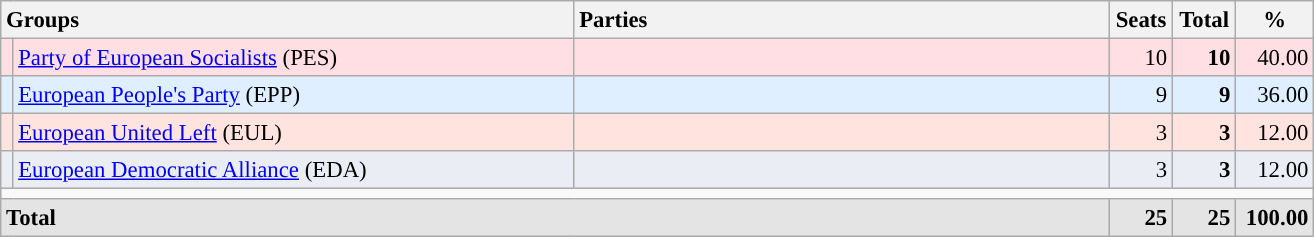<table class="wikitable" style="text-align:right; font-size:95%; margin-bottom:0">
<tr>
<th style="text-align:left;" colspan="2" width="375">Groups</th>
<th style="text-align:left;" width="350">Parties</th>
<th width="35">Seats</th>
<th width="35">Total</th>
<th width="45">%</th>
</tr>
<tr style="background:#FFDFE3;">
<td style="color:inherit;background:"></td>
<td align="left"><a href='#'>Party of European Socialists</a> (PES)</td>
<td align="left"></td>
<td>10</td>
<td><strong>10</strong></td>
<td>40.00</td>
</tr>
<tr style="background:#DFEFFF;">
<td width="1" style="color:inherit;background:"></td>
<td align="left"><a href='#'>European People's Party</a> (EPP)</td>
<td align="left"></td>
<td>9</td>
<td><strong>9</strong></td>
<td>36.00</td>
</tr>
<tr style="background:#FFE3DF;">
<td style="color:inherit;background:"></td>
<td align="left"><a href='#'>European United Left</a> (EUL)</td>
<td align="left"></td>
<td>3</td>
<td><strong>3</strong></td>
<td>12.00</td>
</tr>
<tr style="background:#EAEDF4;">
<td style="color:inherit;background:"></td>
<td align="left"><a href='#'>European Democratic Alliance</a> (EDA)</td>
<td align="left"></td>
<td>3</td>
<td><strong>3</strong></td>
<td>12.00</td>
</tr>
<tr>
<td colspan="6"></td>
</tr>
<tr style="background:#E4E4E4; font-weight:bold;">
<td align="left" colspan="3">Total</td>
<td>25</td>
<td>25</td>
<td>100.00</td>
</tr>
</table>
